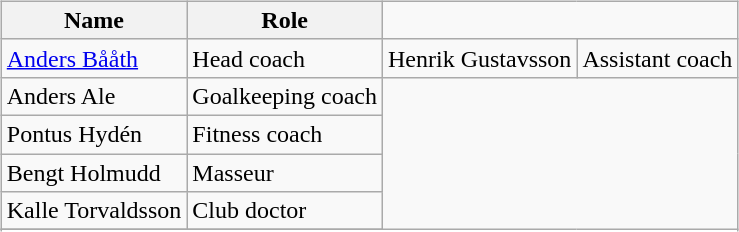<table>
<tr>
<td valign="top"><br><table class="wikitable">
<tr>
<th>Name</th>
<th>Role</th>
</tr>
<tr>
<td> <a href='#'>Anders Bååth</a></td>
<td>Head coach</td>
<td> Henrik Gustavsson</td>
<td>Assistant coach</td>
</tr>
<tr>
<td> Anders Ale</td>
<td>Goalkeeping coach</td>
</tr>
<tr>
<td> Pontus Hydén</td>
<td>Fitness coach</td>
</tr>
<tr>
<td> Bengt Holmudd</td>
<td>Masseur</td>
</tr>
<tr>
<td> Kalle Torvaldsson</td>
<td>Club doctor</td>
</tr>
<tr>
</tr>
<tr>
</tr>
</table>
</td>
</tr>
</table>
